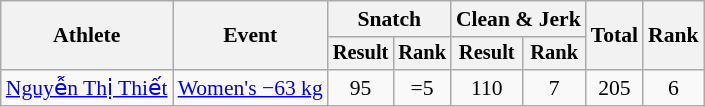<table class="wikitable" style="font-size:90%">
<tr>
<th rowspan="2">Athlete</th>
<th rowspan="2">Event</th>
<th colspan="2">Snatch</th>
<th colspan="2">Clean & Jerk</th>
<th rowspan="2">Total</th>
<th rowspan="2">Rank</th>
</tr>
<tr style="font-size:95%">
<th>Result</th>
<th>Rank</th>
<th>Result</th>
<th>Rank</th>
</tr>
<tr align=center>
<td align=left><a href='#'>Nguyễn Thị Thiết</a></td>
<td align=left><a href='#'>Women's −63 kg</a></td>
<td>95</td>
<td>=5</td>
<td>110</td>
<td>7</td>
<td>205</td>
<td>6</td>
</tr>
</table>
